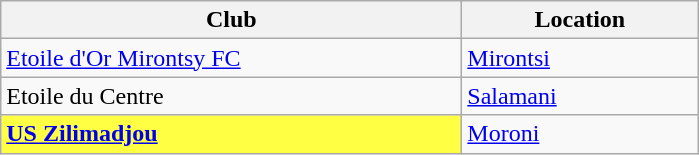<table class="wikitable sortable">
<tr>
<th width="300px" scope="col">Club</th>
<th width="150px" scope="col">Location</th>
</tr>
<tr>
<td><a href='#'>Etoile d'Or Mirontsy FC</a></td>
<td><a href='#'>Mirontsi</a></td>
</tr>
<tr>
<td>Etoile du Centre</td>
<td><a href='#'>Salamani</a></td>
</tr>
<tr>
<td bgcolor=#ffff44><strong><a href='#'>US Zilimadjou</a></strong></td>
<td><a href='#'>Moroni</a></td>
</tr>
</table>
